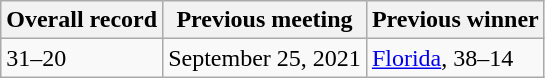<table class="wikitable">
<tr>
<th>Overall record</th>
<th>Previous meeting</th>
<th>Previous winner</th>
</tr>
<tr>
<td>31–20</td>
<td>September 25, 2021</td>
<td><a href='#'>Florida</a>, 38–14</td>
</tr>
</table>
